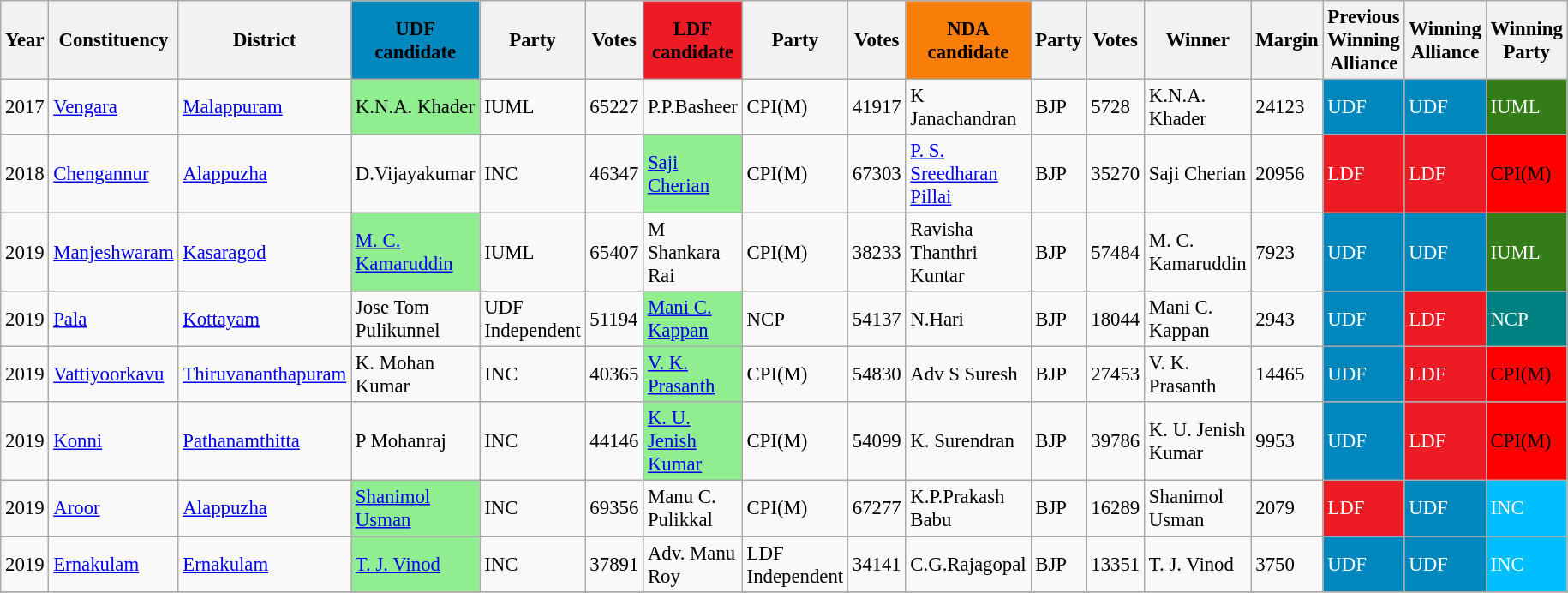<table class="wikitable sortable collapsible" cellpadding="5"  style="width:85%; font-size:95%;">
<tr>
<th>Year</th>
<th>Constituency</th>
<th>District</th>
<th scope="col" class="unsortable" style="background:#0087BD; color:black;">UDF candidate</th>
<th>Party</th>
<th>Votes</th>
<th scope="col" class="unsortable" style="background:#ED1C24; color:black;">LDF candidate</th>
<th>Party</th>
<th>Votes</th>
<th scope="col" class="unsortable" style="background:#F97D09; color:black;">NDA candidate</th>
<th>Party</th>
<th>Votes</th>
<th>Winner</th>
<th>Margin</th>
<th>Previous Winning Alliance</th>
<th>Winning Alliance</th>
<th>Winning Party</th>
</tr>
<tr>
<td>2017</td>
<td><a href='#'>Vengara</a></td>
<td><a href='#'>Malappuram</a></td>
<td style="background:lightgreen;">K.N.A. Khader</td>
<td>IUML</td>
<td>65227</td>
<td>P.P.Basheer</td>
<td>CPI(M)</td>
<td>41917</td>
<td>K Janachandran</td>
<td>BJP</td>
<td>5728</td>
<td>K.N.A. Khader</td>
<td>24123</td>
<td style="background:#0087BD; color:white;">UDF</td>
<td style="background:#0087BD; color:white;">UDF</td>
<td style="background:#347C17; color:white;">IUML</td>
</tr>
<tr>
<td>2018</td>
<td><a href='#'>Chengannur</a></td>
<td><a href='#'>Alappuzha</a></td>
<td>D.Vijayakumar</td>
<td>INC</td>
<td>46347</td>
<td style="background:lightgreen;"><a href='#'>Saji Cherian</a></td>
<td>CPI(M)</td>
<td>67303</td>
<td><a href='#'>P. S. Sreedharan Pillai</a></td>
<td>BJP</td>
<td>35270</td>
<td>Saji Cherian</td>
<td>20956</td>
<td style="background:#ED1C24; color:white;">LDF</td>
<td style="background:#ED1C24; color:white;">LDF</td>
<td style="background:#FF0000; color:black;">CPI(M)</td>
</tr>
<tr>
<td>2019</td>
<td><a href='#'>Manjeshwaram</a></td>
<td><a href='#'>Kasaragod</a></td>
<td style="background:lightgreen;"><a href='#'>M. C. Kamaruddin</a></td>
<td>IUML</td>
<td>65407</td>
<td>M Shankara Rai</td>
<td>CPI(M)</td>
<td>38233</td>
<td>Ravisha Thanthri Kuntar</td>
<td>BJP</td>
<td>57484</td>
<td>M. C. Kamaruddin</td>
<td>7923</td>
<td style="background:#0087BD; color:white;">UDF</td>
<td style="background:#0087BD; color:white;">UDF</td>
<td style="background:#347C17; color:white;">IUML</td>
</tr>
<tr>
<td>2019</td>
<td><a href='#'>Pala</a></td>
<td><a href='#'>Kottayam</a></td>
<td>Jose Tom Pulikunnel</td>
<td>UDF Independent</td>
<td>51194</td>
<td style="background:lightgreen;"><a href='#'>Mani C. Kappan</a></td>
<td>NCP</td>
<td>54137</td>
<td>N.Hari</td>
<td>BJP</td>
<td>18044</td>
<td>Mani C. Kappan</td>
<td>2943</td>
<td style="background:#0087BD; color:white;">UDF</td>
<td style="background:#ED1C24; color:white;">LDF</td>
<td style="background:#008080; color:white;">NCP</td>
</tr>
<tr>
<td>2019</td>
<td><a href='#'>Vattiyoorkavu</a></td>
<td><a href='#'>Thiruvananthapuram</a></td>
<td>K. Mohan Kumar</td>
<td>INC</td>
<td>40365</td>
<td style="background:lightgreen;"><a href='#'>V. K. Prasanth</a></td>
<td>CPI(M)</td>
<td>54830</td>
<td>Adv S Suresh</td>
<td>BJP</td>
<td>27453</td>
<td>V. K. Prasanth</td>
<td>14465</td>
<td style="background:#0087BD; color:white;">UDF</td>
<td style="background:#ED1C24; color:white;">LDF</td>
<td style="background:#FF0000; color:black;">CPI(M)</td>
</tr>
<tr>
<td>2019</td>
<td><a href='#'>Konni</a></td>
<td><a href='#'>Pathanamthitta</a></td>
<td>P Mohanraj</td>
<td>INC</td>
<td>44146</td>
<td style="background:lightgreen;"><a href='#'>K. U. Jenish Kumar</a></td>
<td>CPI(M)</td>
<td>54099</td>
<td>K. Surendran</td>
<td>BJP</td>
<td>39786</td>
<td>K. U. Jenish Kumar</td>
<td>9953</td>
<td style="background:#0087BD; color:white;">UDF</td>
<td style="background:#ED1C24; color:white;">LDF</td>
<td style="background:#FF0000; color:black;">CPI(M)</td>
</tr>
<tr>
<td>2019</td>
<td><a href='#'>Aroor</a></td>
<td><a href='#'>Alappuzha</a></td>
<td style="background:lightgreen;"><a href='#'>Shanimol Usman</a></td>
<td>INC</td>
<td>69356</td>
<td>Manu C. Pulikkal</td>
<td>CPI(M)</td>
<td>67277</td>
<td>K.P.Prakash Babu</td>
<td>BJP</td>
<td>16289</td>
<td>Shanimol Usman</td>
<td>2079</td>
<td style="background:#ED1C24; color:white;">LDF</td>
<td style="background:#0087BD; color:white;">UDF</td>
<td style="background:#00BFFF; color:white;">INC</td>
</tr>
<tr>
<td>2019</td>
<td><a href='#'>Ernakulam</a></td>
<td><a href='#'>Ernakulam</a></td>
<td style="background:lightgreen;"><a href='#'>T. J. Vinod</a></td>
<td>INC</td>
<td>37891</td>
<td>Adv. Manu Roy</td>
<td>LDF Independent</td>
<td>34141</td>
<td>C.G.Rajagopal</td>
<td>BJP</td>
<td>13351</td>
<td>T. J. Vinod</td>
<td>3750</td>
<td style="background:#0087BD; color:white;">UDF</td>
<td style="background:#0087BD; color:white;">UDF</td>
<td style="background:#00BFFF; color:white;">INC</td>
</tr>
<tr>
</tr>
</table>
